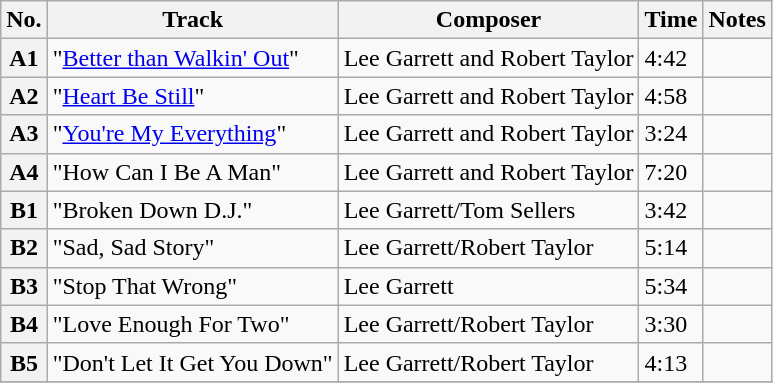<table class="wikitable collapsible collapsed">
<tr>
<th scope="col" class="unsortable">No.</th>
<th scope="col">Track</th>
<th scope="col">Composer</th>
<th scope="col">Time</th>
<th scope="col" class="unsortable">Notes</th>
</tr>
<tr>
<th scope="row">A1</th>
<td>"<a href='#'>Better than Walkin' Out</a>"</td>
<td>Lee Garrett and Robert Taylor</td>
<td>4:42</td>
<td></td>
</tr>
<tr>
<th scope="row">A2</th>
<td>"<a href='#'>Heart Be Still</a>"</td>
<td>Lee Garrett and Robert Taylor</td>
<td>4:58</td>
<td></td>
</tr>
<tr>
<th scope="row">A3</th>
<td>"<a href='#'>You're My Everything</a>"</td>
<td>Lee Garrett and Robert Taylor</td>
<td>3:24</td>
<td></td>
</tr>
<tr>
<th scope="row">A4</th>
<td>"How Can I Be A Man"</td>
<td>Lee Garrett and Robert Taylor</td>
<td>7:20</td>
<td></td>
</tr>
<tr>
<th scope="row">B1</th>
<td>"Broken Down D.J."</td>
<td>Lee Garrett/Tom Sellers</td>
<td>3:42</td>
<td></td>
</tr>
<tr>
<th scope="row">B2</th>
<td>"Sad, Sad Story"</td>
<td>Lee Garrett/Robert Taylor</td>
<td>5:14</td>
<td></td>
</tr>
<tr>
<th scope="row">B3</th>
<td>"Stop That Wrong"</td>
<td>Lee Garrett</td>
<td>5:34</td>
<td></td>
</tr>
<tr>
<th scope="row">B4</th>
<td>"Love Enough For Two"</td>
<td>Lee Garrett/Robert Taylor</td>
<td>3:30</td>
<td></td>
</tr>
<tr>
<th scope="row">B5</th>
<td>"Don't Let It Get You Down"</td>
<td>Lee Garrett/Robert Taylor</td>
<td>4:13</td>
<td></td>
</tr>
<tr>
</tr>
</table>
